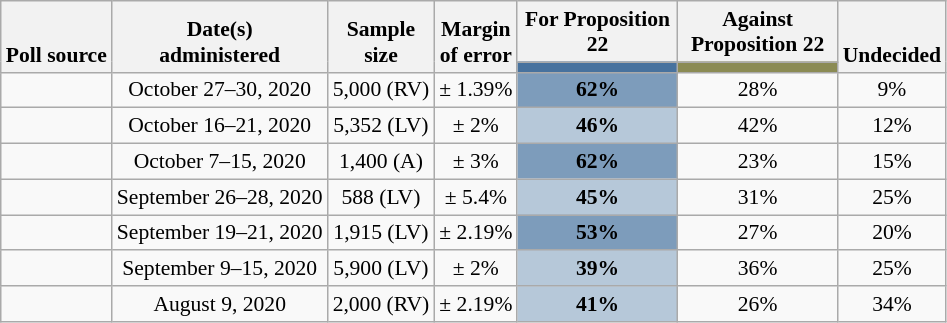<table class="wikitable" style="font-size:90%;text-align:center;">
<tr valign=bottom>
<th rowspan="2">Poll source</th>
<th rowspan="2">Date(s)<br>administered<br></th>
<th rowspan="2">Sample<br>size<br></th>
<th rowspan="2">Margin<br>of error<br></th>
<th style="width:100px;">For Proposition 22</th>
<th style="width:100px;">Against Proposition 22</th>
<th rowspan="2">Undecided</th>
</tr>
<tr>
<th style="background: #47729E;"></th>
<th style="background: #8B8B54;"></th>
</tr>
<tr>
<td style="text-align:left;"></td>
<td>October 27–30, 2020</td>
<td>5,000 (RV)</td>
<td>± 1.39%</td>
<td style="background: #7D9CBB;"><strong>62%</strong></td>
<td>28%</td>
<td>9%</td>
</tr>
<tr>
<td style="text-align:left;"></td>
<td>October 16–21, 2020</td>
<td>5,352 (LV)</td>
<td>± 2%</td>
<td style="background: #B6C8D9;"><strong>46%</strong></td>
<td>42%</td>
<td>12%</td>
</tr>
<tr>
<td style="text-align:left;"></td>
<td>October 7–15, 2020</td>
<td>1,400 (A)</td>
<td>± 3%</td>
<td style="background: #7D9CBB;"><strong>62%</strong></td>
<td>23%</td>
<td>15%</td>
</tr>
<tr>
<td style="text-align:left;"></td>
<td>September 26–28, 2020</td>
<td>588 (LV)</td>
<td>± 5.4%</td>
<td style="background: #B6C8D9;"><strong>45%</strong></td>
<td>31%</td>
<td>25%</td>
</tr>
<tr>
<td style="text-align:left;"></td>
<td>September 19–21, 2020</td>
<td>1,915 (LV)</td>
<td>± 2.19%</td>
<td style="background: #7D9CBB;"><strong>53%</strong></td>
<td>27%</td>
<td>20%</td>
</tr>
<tr>
<td style="text-align:left;"></td>
<td>September 9–15, 2020</td>
<td>5,900 (LV)</td>
<td>± 2%</td>
<td style="background: #B6C8D9;"><strong>39%</strong></td>
<td>36%</td>
<td>25%</td>
</tr>
<tr>
<td style="text-align:left;"></td>
<td>August 9, 2020</td>
<td>2,000 (RV)</td>
<td>± 2.19%</td>
<td style="background: #B6C8D9;"><strong>41%</strong></td>
<td>26%</td>
<td>34%</td>
</tr>
</table>
